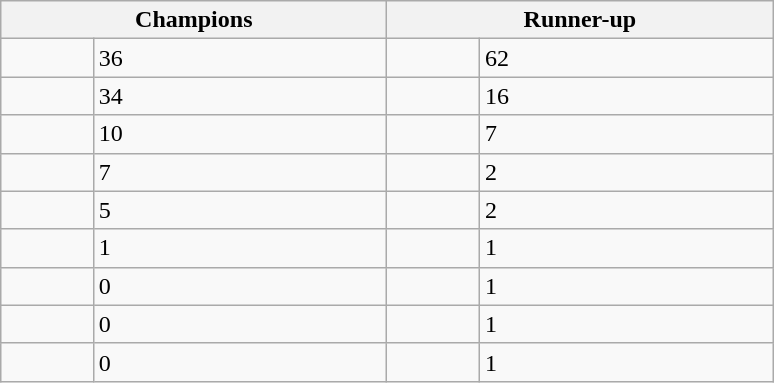<table class="sortable wikitable">
<tr>
<th colspan=2 width="250">Champions</th>
<th colspan=2 width="250">Runner-up</th>
</tr>
<tr>
<td></td>
<td>36</td>
<td></td>
<td>62</td>
</tr>
<tr>
<td></td>
<td>34</td>
<td></td>
<td>16</td>
</tr>
<tr>
<td></td>
<td>10</td>
<td></td>
<td>7</td>
</tr>
<tr>
<td></td>
<td>7</td>
<td></td>
<td>2</td>
</tr>
<tr>
<td></td>
<td>5</td>
<td></td>
<td>2</td>
</tr>
<tr>
<td></td>
<td>1</td>
<td></td>
<td>1</td>
</tr>
<tr>
<td></td>
<td>0</td>
<td></td>
<td>1</td>
</tr>
<tr>
<td></td>
<td>0</td>
<td></td>
<td>1</td>
</tr>
<tr>
<td></td>
<td>0</td>
<td></td>
<td>1</td>
</tr>
</table>
